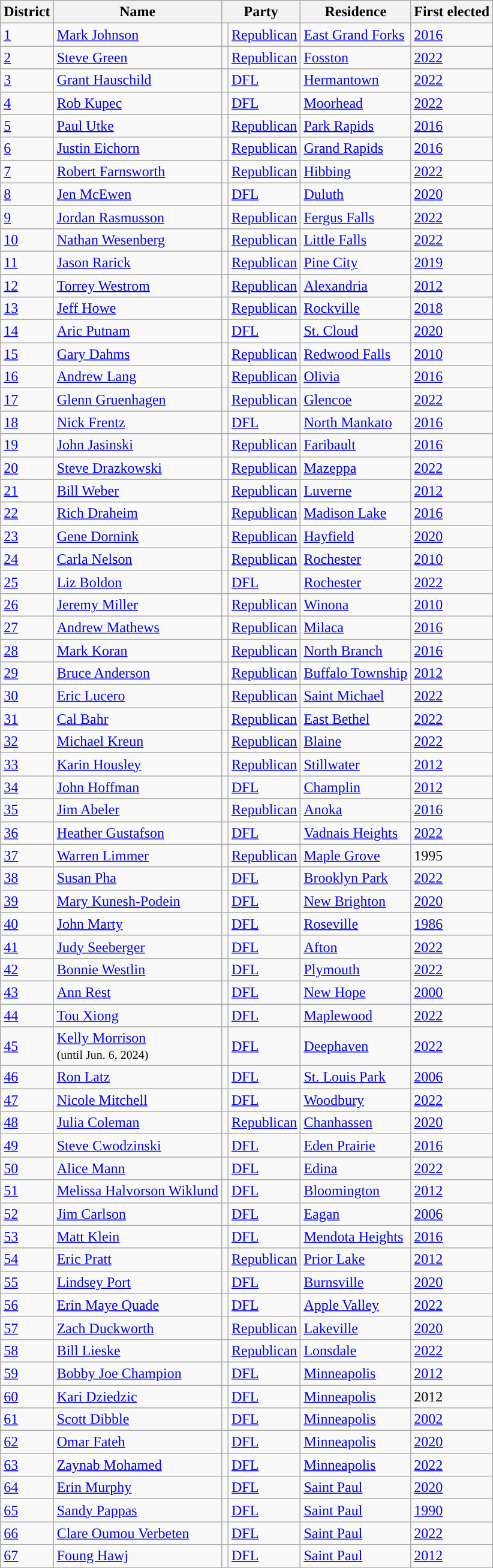<table class="wikitable sortable">
<tr>
<th>District</th>
<th>Name</th>
<th colspan=2>Party</th>
<th>Residence</th>
<th>First elected</th>
</tr>
<tr>
<td><a href='#'>1</a></td>
<td data-sort-value="Johnson, Mark"><a href='#'>Mark Johnson</a></td>
<td style="background:"></td>
<td><a href='#'>Republican</a></td>
<td><a href='#'>East Grand Forks</a></td>
<td><a href='#'>2016</a></td>
</tr>
<tr>
<td><a href='#'>2</a></td>
<td data-sort-value="Green, Steve"><a href='#'>Steve Green</a></td>
<td style="background:"></td>
<td><a href='#'>Republican</a></td>
<td><a href='#'>Fosston</a></td>
<td><a href='#'>2022</a></td>
</tr>
<tr>
<td><a href='#'>3</a></td>
<td data-sort-value="Hauschild, Grant"><a href='#'>Grant Hauschild</a></td>
<td style="background:"></td>
<td><a href='#'>DFL</a></td>
<td><a href='#'>Hermantown</a></td>
<td><a href='#'>2022</a></td>
</tr>
<tr>
<td><a href='#'>4</a></td>
<td data-sort-value="Kupec, Rob"><a href='#'>Rob Kupec</a></td>
<td style="background:"></td>
<td><a href='#'>DFL</a></td>
<td><a href='#'>Moorhead</a></td>
<td><a href='#'>2022</a></td>
</tr>
<tr>
<td><a href='#'>5</a></td>
<td data-sort-value="Utke, Paul"><a href='#'>Paul Utke</a></td>
<td style="background:"></td>
<td><a href='#'>Republican</a></td>
<td><a href='#'>Park Rapids</a></td>
<td><a href='#'>2016</a></td>
</tr>
<tr>
<td><a href='#'>6</a></td>
<td data-sort-value="Eichorn, Justin"><a href='#'>Justin Eichorn</a></td>
<td style="background:"></td>
<td><a href='#'>Republican</a></td>
<td><a href='#'>Grand Rapids</a></td>
<td><a href='#'>2016</a></td>
</tr>
<tr>
<td><a href='#'>7</a></td>
<td data-sort-value="Farnsworth, Rob"><a href='#'>Robert Farnsworth</a></td>
<td style="background:"></td>
<td><a href='#'>Republican</a></td>
<td><a href='#'>Hibbing</a></td>
<td><a href='#'>2022</a></td>
</tr>
<tr>
<td><a href='#'>8</a></td>
<td data-sort-value="McEwen, Jen"><a href='#'>Jen McEwen</a></td>
<td style="background:"></td>
<td><a href='#'>DFL</a></td>
<td><a href='#'>Duluth</a></td>
<td><a href='#'>2020</a></td>
</tr>
<tr>
<td><a href='#'>9</a></td>
<td data-sort-value="Rasmusson, Jordan"><a href='#'>Jordan Rasmusson</a></td>
<td style="background:"></td>
<td><a href='#'>Republican</a></td>
<td><a href='#'>Fergus Falls</a></td>
<td><a href='#'>2022</a></td>
</tr>
<tr>
<td><a href='#'>10</a></td>
<td data-sort-value="Wesenberg, Nathan"><a href='#'>Nathan Wesenberg</a></td>
<td style="background:"></td>
<td><a href='#'>Republican</a></td>
<td><a href='#'>Little Falls</a></td>
<td><a href='#'>2022</a></td>
</tr>
<tr>
<td><a href='#'>11</a></td>
<td data-sort-value="Rarick, Jason"><a href='#'>Jason Rarick</a></td>
<td style="background:"></td>
<td><a href='#'>Republican</a></td>
<td><a href='#'>Pine City</a></td>
<td><a href='#'>2019</a></td>
</tr>
<tr>
<td><a href='#'>12</a></td>
<td data-sort-value="Westrom, Torrey"><a href='#'>Torrey Westrom</a></td>
<td style="background:"></td>
<td><a href='#'>Republican</a></td>
<td><a href='#'>Alexandria</a></td>
<td><a href='#'>2012</a></td>
</tr>
<tr>
<td><a href='#'>13</a></td>
<td data-sort-value="Howe, Jeff"><a href='#'>Jeff Howe</a></td>
<td style="background:"></td>
<td><a href='#'>Republican</a></td>
<td><a href='#'>Rockville</a></td>
<td><a href='#'>2018</a></td>
</tr>
<tr>
<td><a href='#'>14</a></td>
<td data-sort-value="Putnam, Aric"><a href='#'>Aric Putnam</a></td>
<td style="background:"></td>
<td><a href='#'>DFL</a></td>
<td><a href='#'>St. Cloud</a></td>
<td><a href='#'>2020</a></td>
</tr>
<tr>
<td><a href='#'>15</a></td>
<td data-sort-value="Dahms, Gary"><a href='#'>Gary Dahms</a></td>
<td style="background:"></td>
<td><a href='#'>Republican</a></td>
<td><a href='#'>Redwood Falls</a></td>
<td><a href='#'>2010</a></td>
</tr>
<tr>
<td><a href='#'>16</a></td>
<td data-sort-value="Lang, Andrew"><a href='#'>Andrew Lang</a></td>
<td style="background:"></td>
<td><a href='#'>Republican</a></td>
<td><a href='#'>Olivia</a></td>
<td><a href='#'>2016</a></td>
</tr>
<tr>
<td><a href='#'>17</a></td>
<td data-sort-value="Gruenhagen, Glenn"><a href='#'>Glenn Gruenhagen</a></td>
<td style="background:"></td>
<td><a href='#'>Republican</a></td>
<td><a href='#'>Glencoe</a></td>
<td><a href='#'>2022</a></td>
</tr>
<tr>
<td><a href='#'>18</a></td>
<td data-sort-value="Frentz, Nick"><a href='#'>Nick Frentz</a></td>
<td style="background:"></td>
<td><a href='#'>DFL</a></td>
<td><a href='#'>North Mankato</a></td>
<td><a href='#'>2016</a></td>
</tr>
<tr>
<td><a href='#'>19</a></td>
<td data-sort-value="Jasinski, John"><a href='#'>John Jasinski</a></td>
<td style="background:"></td>
<td><a href='#'>Republican</a></td>
<td><a href='#'>Faribault</a></td>
<td><a href='#'>2016</a></td>
</tr>
<tr>
<td><a href='#'>20</a></td>
<td data-sort-value="Drazkowski, Steve"><a href='#'>Steve Drazkowski</a></td>
<td style="background:"></td>
<td><a href='#'>Republican</a></td>
<td><a href='#'>Mazeppa</a></td>
<td><a href='#'>2022</a></td>
</tr>
<tr>
<td><a href='#'>21</a></td>
<td data-sort-value="Weber, Bill"><a href='#'>Bill Weber</a></td>
<td style="background:"></td>
<td><a href='#'>Republican</a></td>
<td><a href='#'>Luverne</a></td>
<td><a href='#'>2012</a></td>
</tr>
<tr>
<td><a href='#'>22</a></td>
<td data-sort-value="Draheim, Rich"><a href='#'>Rich Draheim</a></td>
<td style="background:"></td>
<td><a href='#'>Republican</a></td>
<td><a href='#'>Madison Lake</a></td>
<td><a href='#'>2016</a></td>
</tr>
<tr>
<td><a href='#'>23</a></td>
<td data-sort-value="Dornik, Gene"><a href='#'>Gene Dornink</a></td>
<td style="background:"></td>
<td><a href='#'>Republican</a></td>
<td><a href='#'>Hayfield</a></td>
<td><a href='#'>2020</a></td>
</tr>
<tr>
<td><a href='#'>24</a></td>
<td data-sort-value="Nelson, Carla"><a href='#'>Carla Nelson</a></td>
<td style="background:"></td>
<td><a href='#'>Republican</a></td>
<td><a href='#'>Rochester</a></td>
<td><a href='#'>2010</a></td>
</tr>
<tr>
<td><a href='#'>25</a></td>
<td data-sort-value="Boldon, Liz"><a href='#'>Liz Boldon</a></td>
<td style="background:"></td>
<td><a href='#'>DFL</a></td>
<td><a href='#'>Rochester</a></td>
<td><a href='#'>2022</a></td>
</tr>
<tr>
<td><a href='#'>26</a></td>
<td data-sort-value="Miller, Jeremy"><a href='#'>Jeremy Miller</a></td>
<td style="background:"></td>
<td><a href='#'>Republican</a></td>
<td><a href='#'>Winona</a></td>
<td><a href='#'>2010</a></td>
</tr>
<tr>
<td><a href='#'>27</a></td>
<td data-sort-value="Mathews, Andrew"><a href='#'>Andrew Mathews</a></td>
<td style="background:"></td>
<td><a href='#'>Republican</a></td>
<td><a href='#'>Milaca</a></td>
<td><a href='#'>2016</a></td>
</tr>
<tr>
<td><a href='#'>28</a></td>
<td data-sort-value="Koran, Mark"><a href='#'>Mark Koran</a></td>
<td style="background:"></td>
<td><a href='#'>Republican</a></td>
<td><a href='#'>North Branch</a></td>
<td><a href='#'>2016</a></td>
</tr>
<tr>
<td><a href='#'>29</a></td>
<td data-sort-value="Anderson, Bruce"><a href='#'>Bruce Anderson</a></td>
<td style="background:"></td>
<td><a href='#'>Republican</a></td>
<td><a href='#'>Buffalo Township</a></td>
<td><a href='#'>2012</a></td>
</tr>
<tr>
<td><a href='#'>30</a></td>
<td data-sort-value="Lucero, Eric"><a href='#'>Eric Lucero</a></td>
<td style="background:"></td>
<td><a href='#'>Republican</a></td>
<td><a href='#'>Saint Michael</a></td>
<td><a href='#'>2022</a></td>
</tr>
<tr>
<td><a href='#'>31</a></td>
<td data-sort-value="Bahr, Cal"><a href='#'>Cal Bahr</a></td>
<td style="background:"></td>
<td><a href='#'>Republican</a></td>
<td><a href='#'>East Bethel</a></td>
<td><a href='#'>2022</a></td>
</tr>
<tr>
<td><a href='#'>32</a></td>
<td data-sort-value="Kreun, Michael"><a href='#'>Michael Kreun</a></td>
<td style="background:"></td>
<td><a href='#'>Republican</a></td>
<td><a href='#'>Blaine</a></td>
<td><a href='#'>2022</a></td>
</tr>
<tr>
<td><a href='#'>33</a></td>
<td data-sort-value="Housley, Karin"><a href='#'>Karin Housley</a></td>
<td style="background:"></td>
<td><a href='#'>Republican</a></td>
<td><a href='#'>Stillwater</a></td>
<td><a href='#'>2012</a></td>
</tr>
<tr>
<td><a href='#'>34</a></td>
<td data-sort-value="Hoffman, John"><a href='#'>John Hoffman</a></td>
<td style="background:"></td>
<td><a href='#'>DFL</a></td>
<td><a href='#'>Champlin</a></td>
<td><a href='#'>2012</a></td>
</tr>
<tr>
<td><a href='#'>35</a></td>
<td data-sort-value="Abeler, Jim"><a href='#'>Jim Abeler</a></td>
<td style="background:"></td>
<td><a href='#'>Republican</a></td>
<td><a href='#'>Anoka</a></td>
<td><a href='#'>2016</a></td>
</tr>
<tr>
<td><a href='#'>36</a></td>
<td data-sort-value="Gustafson, Heather"><a href='#'>Heather Gustafson</a></td>
<td style="background:"></td>
<td><a href='#'>DFL</a></td>
<td><a href='#'>Vadnais Heights</a></td>
<td><a href='#'>2022</a></td>
</tr>
<tr>
<td><a href='#'>37</a></td>
<td data-sort-value="Limmer, Warren"><a href='#'>Warren Limmer</a></td>
<td style="background:"></td>
<td><a href='#'>Republican</a></td>
<td><a href='#'>Maple Grove</a></td>
<td>1995</td>
</tr>
<tr>
<td><a href='#'>38</a></td>
<td data-sort-value="Pha, Susan"><a href='#'>Susan Pha</a></td>
<td style="background:"></td>
<td><a href='#'>DFL</a></td>
<td><a href='#'>Brooklyn Park</a></td>
<td><a href='#'>2022</a></td>
</tr>
<tr>
<td><a href='#'>39</a></td>
<td data-sort-value="Kunesh-Podein, Mary"><a href='#'>Mary Kunesh-Podein</a></td>
<td style="background:"></td>
<td><a href='#'>DFL</a></td>
<td><a href='#'>New Brighton</a></td>
<td><a href='#'>2020</a></td>
</tr>
<tr>
<td><a href='#'>40</a></td>
<td data-sort-value="Marty, John"><a href='#'>John Marty</a></td>
<td style="background:"></td>
<td><a href='#'>DFL</a></td>
<td><a href='#'>Roseville</a></td>
<td><a href='#'>1986</a></td>
</tr>
<tr>
<td><a href='#'>41</a></td>
<td data-sort-value="Seeberger, Judy"><a href='#'>Judy Seeberger</a></td>
<td style="background:"></td>
<td><a href='#'>DFL</a></td>
<td><a href='#'>Afton</a></td>
<td><a href='#'>2022</a></td>
</tr>
<tr>
<td><a href='#'>42</a></td>
<td data-sort-value="Westlin, Bonnie"><a href='#'>Bonnie Westlin</a></td>
<td style="background:"></td>
<td><a href='#'>DFL</a></td>
<td><a href='#'>Plymouth</a></td>
<td><a href='#'>2022</a></td>
</tr>
<tr>
<td><a href='#'>43</a></td>
<td data-sort-value="Rest, Ann"><a href='#'>Ann Rest</a></td>
<td style="background:"></td>
<td><a href='#'>DFL</a></td>
<td><a href='#'>New Hope</a></td>
<td><a href='#'>2000</a></td>
</tr>
<tr>
<td><a href='#'>44</a></td>
<td data-sort-value="Xiong, Tou"><a href='#'>Tou Xiong</a></td>
<td style="background:"></td>
<td><a href='#'>DFL</a></td>
<td><a href='#'>Maplewood</a></td>
<td><a href='#'>2022</a></td>
</tr>
<tr>
<td><a href='#'>45</a></td>
<td data-sort-value="Morrison, Kelly"><a href='#'>Kelly Morrison</a><br><small>(until Jun. 6, 2024)</small></td>
<td style="background:"></td>
<td><a href='#'>DFL</a></td>
<td><a href='#'>Deephaven</a></td>
<td><a href='#'>2022</a></td>
</tr>
<tr>
<td><a href='#'>46</a></td>
<td data-sort-value="Latz, Ron"><a href='#'>Ron Latz</a></td>
<td style="background:"></td>
<td><a href='#'>DFL</a></td>
<td><a href='#'>St. Louis Park</a></td>
<td><a href='#'>2006</a></td>
</tr>
<tr>
<td><a href='#'>47</a></td>
<td data-sort-value="Mitchell, Nicole"><a href='#'>Nicole Mitchell</a></td>
<td style="background:"></td>
<td><a href='#'>DFL</a></td>
<td><a href='#'>Woodbury</a></td>
<td><a href='#'>2022</a></td>
</tr>
<tr>
<td><a href='#'>48</a></td>
<td data-sort-value="Coleman, Julia"><a href='#'>Julia Coleman</a></td>
<td style="background:"></td>
<td><a href='#'>Republican</a></td>
<td><a href='#'>Chanhassen</a></td>
<td><a href='#'>2020</a></td>
</tr>
<tr>
<td><a href='#'>49</a></td>
<td data-sort-value="Cwodzinski, Steve"><a href='#'>Steve Cwodzinski</a></td>
<td style="background:"></td>
<td><a href='#'>DFL</a></td>
<td><a href='#'>Eden Prairie</a></td>
<td><a href='#'>2016</a></td>
</tr>
<tr>
<td><a href='#'>50</a></td>
<td data-sort-value="Mann, Alice"><a href='#'>Alice Mann</a></td>
<td style="background:"></td>
<td><a href='#'>DFL</a></td>
<td><a href='#'>Edina</a></td>
<td><a href='#'>2022</a></td>
</tr>
<tr>
<td><a href='#'>51</a></td>
<td data-sort-value="Wiklund, Melissa Halvorson"><a href='#'>Melissa Halvorson Wiklund</a></td>
<td style="background:"></td>
<td><a href='#'>DFL</a></td>
<td><a href='#'>Bloomington</a></td>
<td><a href='#'>2012</a></td>
</tr>
<tr>
<td><a href='#'>52</a></td>
<td data-sort-value="Carlson, Jim"><a href='#'>Jim Carlson</a></td>
<td style="background:"></td>
<td><a href='#'>DFL</a></td>
<td><a href='#'>Eagan</a></td>
<td data-sort-value="2006"><a href='#'>2006</a></td>
</tr>
<tr>
<td><a href='#'>53</a></td>
<td data-sort-value="Klein, Matt"><a href='#'>Matt Klein</a></td>
<td style="background:"></td>
<td><a href='#'>DFL</a></td>
<td><a href='#'>Mendota Heights</a></td>
<td><a href='#'>2016</a></td>
</tr>
<tr>
<td><a href='#'>54</a></td>
<td data-sort-value="Pratt, Eric"><a href='#'>Eric Pratt</a></td>
<td style="background:"></td>
<td><a href='#'>Republican</a></td>
<td><a href='#'>Prior Lake</a></td>
<td><a href='#'>2012</a></td>
</tr>
<tr>
<td><a href='#'>55</a></td>
<td data-sort-value="Port, Lindsey"><a href='#'>Lindsey Port</a></td>
<td style="background:"></td>
<td><a href='#'>DFL</a></td>
<td><a href='#'>Burnsville</a></td>
<td><a href='#'>2020</a></td>
</tr>
<tr>
<td><a href='#'>56</a></td>
<td data-sort-value="Maye Quade, Erin"><a href='#'>Erin Maye Quade</a></td>
<td style="background:"></td>
<td><a href='#'>DFL</a></td>
<td><a href='#'>Apple Valley</a></td>
<td><a href='#'>2022</a></td>
</tr>
<tr>
<td><a href='#'>57</a></td>
<td data-sort-value="Duckworth, Zach"><a href='#'>Zach Duckworth</a></td>
<td style="background:"></td>
<td><a href='#'>Republican</a></td>
<td><a href='#'>Lakeville</a></td>
<td><a href='#'>2020</a></td>
</tr>
<tr>
<td><a href='#'>58</a></td>
<td data-sort-value="Lieske, Bill"><a href='#'>Bill Lieske</a></td>
<td style="background:"></td>
<td><a href='#'>Republican</a></td>
<td><a href='#'>Lonsdale</a></td>
<td><a href='#'>2022</a></td>
</tr>
<tr>
<td><a href='#'>59</a></td>
<td data-sort-value="Champion, Bobby Joe"><a href='#'>Bobby Joe Champion</a></td>
<td style="background:"></td>
<td><a href='#'>DFL</a></td>
<td><a href='#'>Minneapolis</a></td>
<td><a href='#'>2012</a></td>
</tr>
<tr>
<td><a href='#'>60</a></td>
<td data-sort-value="Dziedzic, Kari"><a href='#'>Kari Dziedzic</a></td>
<td style="background:"></td>
<td><a href='#'>DFL</a></td>
<td><a href='#'>Minneapolis</a></td>
<td>2012</td>
</tr>
<tr>
<td><a href='#'>61</a></td>
<td data-sort-value="Dibble, Scott"><a href='#'>Scott Dibble</a></td>
<td style="background:"></td>
<td><a href='#'>DFL</a></td>
<td><a href='#'>Minneapolis</a></td>
<td><a href='#'>2002</a></td>
</tr>
<tr>
<td><a href='#'>62</a></td>
<td data-sort-value="Fateh, Omar"><a href='#'>Omar Fateh</a></td>
<td style="background:"></td>
<td><a href='#'>DFL</a></td>
<td><a href='#'>Minneapolis</a></td>
<td><a href='#'>2020</a></td>
</tr>
<tr>
<td><a href='#'>63</a></td>
<td data-sort-value="Mohamed, Zaynab"><a href='#'>Zaynab Mohamed</a></td>
<td style="background:"></td>
<td><a href='#'>DFL</a></td>
<td><a href='#'>Minneapolis</a></td>
<td><a href='#'>2022</a></td>
</tr>
<tr>
<td><a href='#'>64</a></td>
<td data-sort-value="Murphy, Erin"><a href='#'>Erin Murphy</a></td>
<td style="background:"></td>
<td><a href='#'>DFL</a></td>
<td><a href='#'>Saint Paul</a></td>
<td><a href='#'>2020</a></td>
</tr>
<tr>
<td><a href='#'>65</a></td>
<td data-sort-value="Pappas, Sandy"><a href='#'>Sandy Pappas</a></td>
<td style="background:"></td>
<td><a href='#'>DFL</a></td>
<td><a href='#'>Saint Paul</a></td>
<td><a href='#'>1990</a></td>
</tr>
<tr>
<td><a href='#'>66</a></td>
<td data-sort-value="Oumou Verbeten, Clare"><a href='#'>Clare Oumou Verbeten</a></td>
<td style="background:"></td>
<td><a href='#'>DFL</a></td>
<td><a href='#'>Saint Paul</a></td>
<td><a href='#'>2022</a></td>
</tr>
<tr>
</tr>
<tr>
<td><a href='#'>67</a></td>
<td data-sort-value="Hawj, Foung"><a href='#'>Foung Hawj</a></td>
<td style="background:"></td>
<td><a href='#'>DFL</a></td>
<td><a href='#'>Saint Paul</a></td>
<td><a href='#'>2012</a></td>
</tr>
</table>
